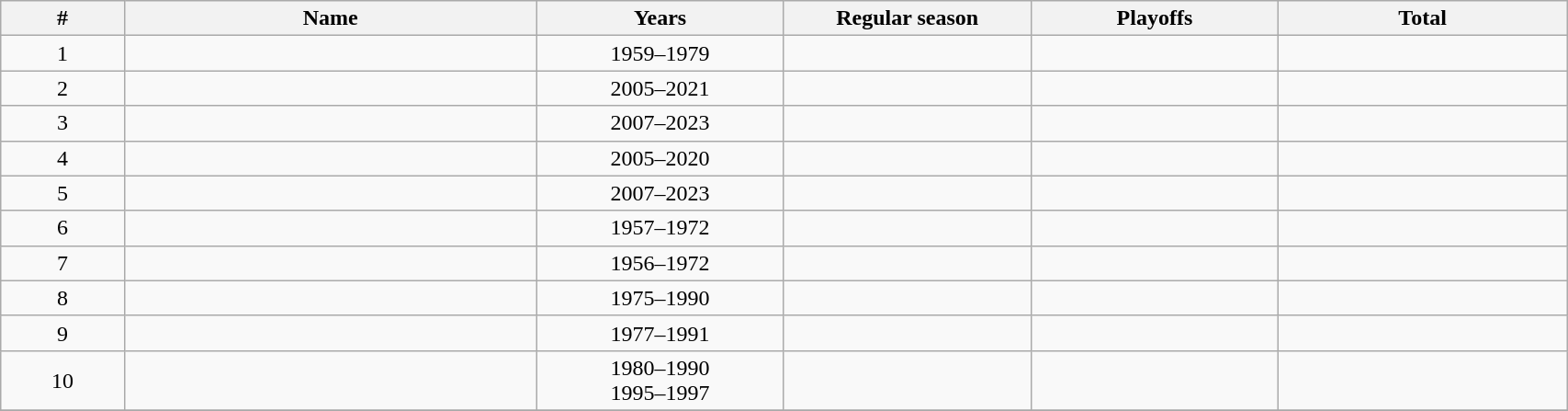<table class="wikitable sortable" style="text-align: center;" width=90%;>
<tr>
<th width=6%>#</th>
<th width=20%>Name</th>
<th width=12%>Years</th>
<th width=12%>Regular season</th>
<th width=12%>Playoffs</th>
<th width=14%>Total</th>
</tr>
<tr>
<td>1</td>
<td style="text-align:left;"> </td>
<td>1959–1979</td>
<td></td>
<td></td>
<td></td>
</tr>
<tr>
<td>2</td>
<td style="text-align:left;"> </td>
<td>2005–2021</td>
<td></td>
<td></td>
<td></td>
</tr>
<tr>
<td>3</td>
<td style="text-align:left;"> </td>
<td>2007–2023</td>
<td></td>
<td></td>
<td></td>
</tr>
<tr>
<td>4</td>
<td style="text-align:left;"> </td>
<td>2005–2020</td>
<td></td>
<td></td>
<td></td>
</tr>
<tr>
<td>5</td>
<td style="text-align:left;"> </td>
<td>2007–2023</td>
<td></td>
<td></td>
<td></td>
</tr>
<tr>
<td>6</td>
<td style="text-align:left;"> </td>
<td>1957–1972</td>
<td></td>
<td></td>
<td></td>
</tr>
<tr>
<td>7</td>
<td style="text-align:left;"> </td>
<td>1956–1972</td>
<td></td>
<td></td>
<td></td>
</tr>
<tr>
<td>8</td>
<td style="text-align:left;"> </td>
<td>1975–1990</td>
<td></td>
<td></td>
<td></td>
</tr>
<tr>
<td>9</td>
<td style="text-align:left;"> </td>
<td>1977–1991</td>
<td></td>
<td></td>
<td></td>
</tr>
<tr>
<td>10</td>
<td style="text-align:left;"> </td>
<td>1980–1990<br>1995–1997</td>
<td></td>
<td></td>
<td></td>
</tr>
<tr>
</tr>
</table>
